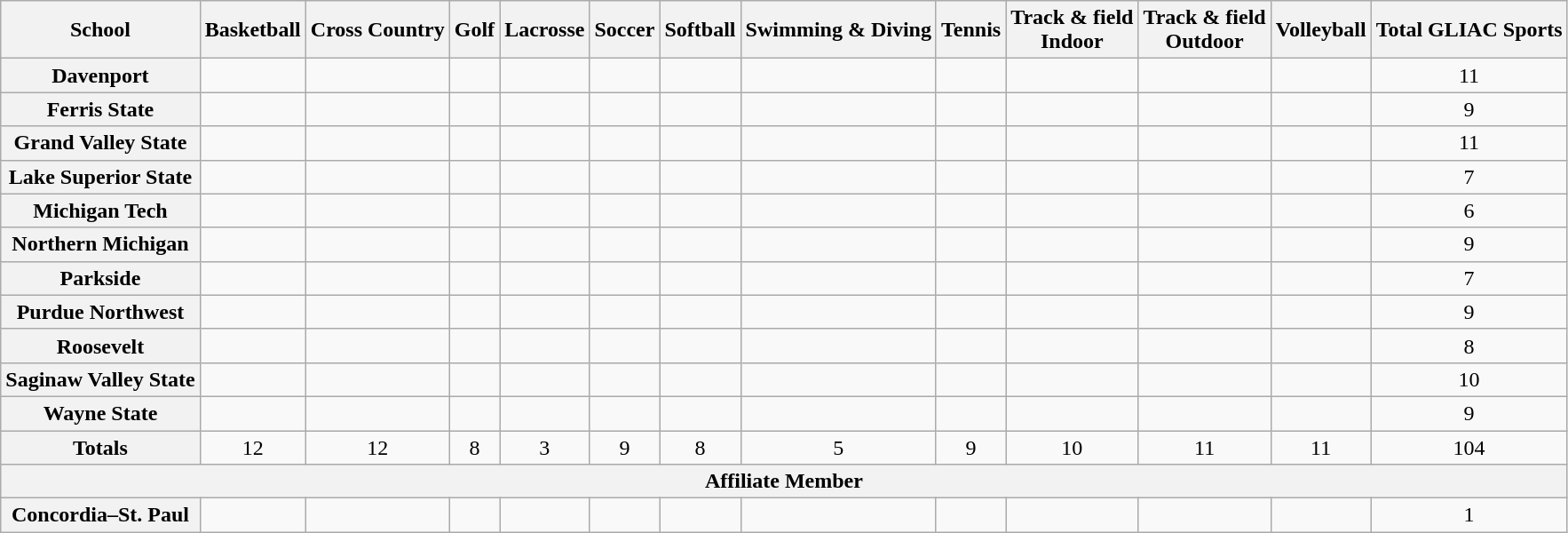<table class="wikitable" style="text-align:center">
<tr>
<th scope="col">School</th>
<th scope="col">Basketball</th>
<th scope="col">Cross Country</th>
<th scope="col">Golf</th>
<th scope="col">Lacrosse</th>
<th scope="col">Soccer</th>
<th scope="col">Softball</th>
<th scope="col">Swimming & Diving</th>
<th scope="col">Tennis</th>
<th scope="col">Track & field<br>Indoor</th>
<th scope="col">Track & field<br>Outdoor</th>
<th scope="col">Volleyball</th>
<th scope="col">Total GLIAC Sports</th>
</tr>
<tr>
<th scope="row" align=left>Davenport</th>
<td></td>
<td></td>
<td></td>
<td></td>
<td></td>
<td></td>
<td></td>
<td></td>
<td></td>
<td></td>
<td></td>
<td>11</td>
</tr>
<tr>
<th scope="row" align=left>Ferris State</th>
<td></td>
<td></td>
<td></td>
<td></td>
<td></td>
<td></td>
<td></td>
<td></td>
<td></td>
<td></td>
<td></td>
<td>9</td>
</tr>
<tr>
<th scope="row" align=left>Grand Valley State</th>
<td></td>
<td></td>
<td></td>
<td></td>
<td></td>
<td></td>
<td></td>
<td></td>
<td></td>
<td></td>
<td></td>
<td>11</td>
</tr>
<tr>
<th scope="row" align=left>Lake Superior State</th>
<td></td>
<td></td>
<td></td>
<td></td>
<td></td>
<td></td>
<td></td>
<td></td>
<td></td>
<td></td>
<td></td>
<td>7</td>
</tr>
<tr>
<th scope="row" align=left>Michigan Tech</th>
<td></td>
<td></td>
<td></td>
<td></td>
<td></td>
<td></td>
<td></td>
<td></td>
<td></td>
<td></td>
<td></td>
<td>6</td>
</tr>
<tr>
<th scope="row" align=left>Northern Michigan</th>
<td></td>
<td></td>
<td></td>
<td></td>
<td></td>
<td></td>
<td></td>
<td></td>
<td></td>
<td></td>
<td></td>
<td>9</td>
</tr>
<tr>
<th scope="row" align=left>Parkside</th>
<td></td>
<td></td>
<td></td>
<td></td>
<td></td>
<td></td>
<td></td>
<td></td>
<td></td>
<td></td>
<td></td>
<td>7</td>
</tr>
<tr>
<th scope="row" align=left>Purdue Northwest</th>
<td></td>
<td></td>
<td></td>
<td></td>
<td></td>
<td></td>
<td></td>
<td></td>
<td></td>
<td></td>
<td></td>
<td>9</td>
</tr>
<tr>
<th scope="row" align=left>Roosevelt</th>
<td></td>
<td></td>
<td></td>
<td></td>
<td></td>
<td></td>
<td></td>
<td></td>
<td></td>
<td></td>
<td></td>
<td>8</td>
</tr>
<tr>
<th scope="row" align=left>Saginaw Valley State</th>
<td></td>
<td></td>
<td></td>
<td></td>
<td></td>
<td></td>
<td></td>
<td></td>
<td></td>
<td></td>
<td></td>
<td>10</td>
</tr>
<tr>
<th scope="row" align=left>Wayne State</th>
<td></td>
<td></td>
<td></td>
<td></td>
<td></td>
<td></td>
<td></td>
<td></td>
<td></td>
<td></td>
<td></td>
<td>9</td>
</tr>
<tr>
<th scope="row">Totals</th>
<td>12</td>
<td>12</td>
<td>8</td>
<td>3</td>
<td>9</td>
<td>8</td>
<td>5</td>
<td>9</td>
<td>10</td>
<td>11</td>
<td>11</td>
<td>104</td>
</tr>
<tr>
<th scope="row" colspan=13>Affiliate Member</th>
</tr>
<tr>
<th scope="row" align=left>Concordia–St. Paul</th>
<td></td>
<td></td>
<td></td>
<td></td>
<td></td>
<td></td>
<td></td>
<td></td>
<td></td>
<td></td>
<td></td>
<td>1</td>
</tr>
</table>
